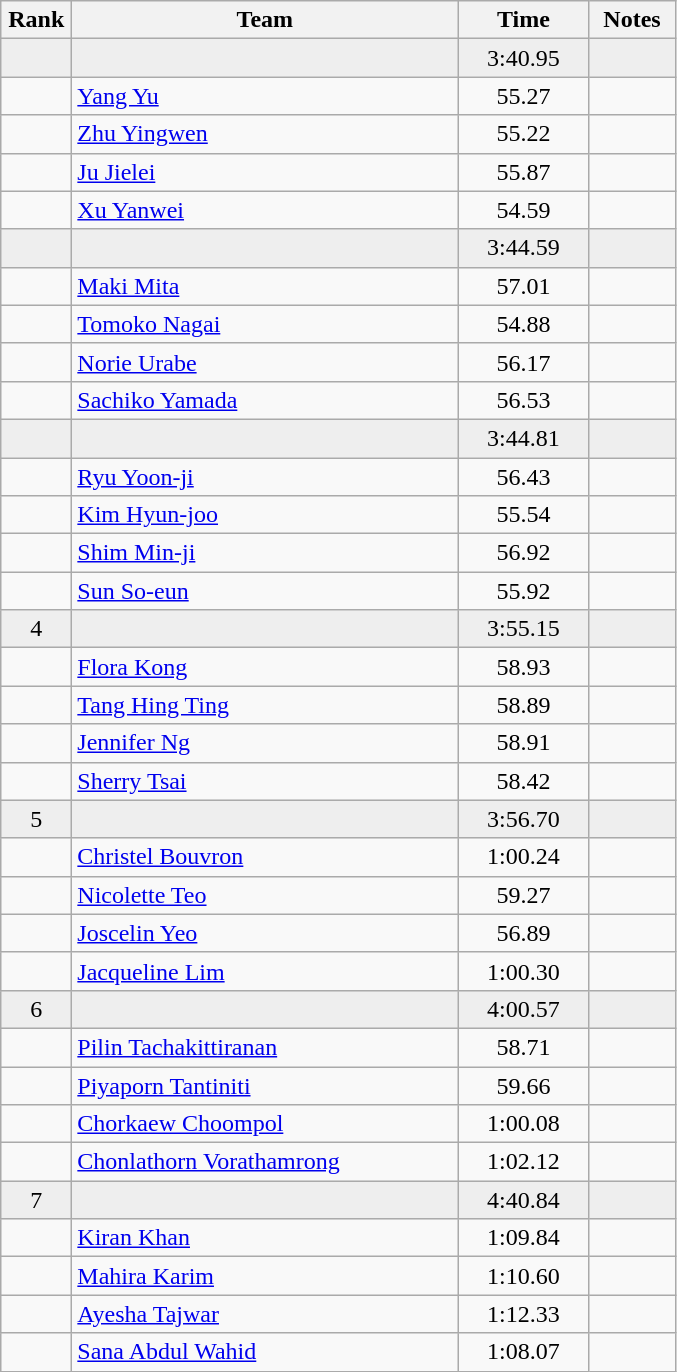<table class="wikitable" style="text-align:center">
<tr>
<th width=40>Rank</th>
<th width=250>Team</th>
<th width=80>Time</th>
<th width=50>Notes</th>
</tr>
<tr bgcolor=eeeeee>
<td></td>
<td align=left></td>
<td>3:40.95</td>
<td></td>
</tr>
<tr>
<td></td>
<td align=left><a href='#'>Yang Yu</a></td>
<td>55.27</td>
<td></td>
</tr>
<tr>
<td></td>
<td align=left><a href='#'>Zhu Yingwen</a></td>
<td>55.22</td>
<td></td>
</tr>
<tr>
<td></td>
<td align=left><a href='#'>Ju Jielei</a></td>
<td>55.87</td>
<td></td>
</tr>
<tr>
<td></td>
<td align=left><a href='#'>Xu Yanwei</a></td>
<td>54.59</td>
<td></td>
</tr>
<tr bgcolor=eeeeee>
<td></td>
<td align=left></td>
<td>3:44.59</td>
<td></td>
</tr>
<tr>
<td></td>
<td align=left><a href='#'>Maki Mita</a></td>
<td>57.01</td>
<td></td>
</tr>
<tr>
<td></td>
<td align=left><a href='#'>Tomoko Nagai</a></td>
<td>54.88</td>
<td></td>
</tr>
<tr>
<td></td>
<td align=left><a href='#'>Norie Urabe</a></td>
<td>56.17</td>
<td></td>
</tr>
<tr>
<td></td>
<td align=left><a href='#'>Sachiko Yamada</a></td>
<td>56.53</td>
<td></td>
</tr>
<tr bgcolor=eeeeee>
<td></td>
<td align=left></td>
<td>3:44.81</td>
<td></td>
</tr>
<tr>
<td></td>
<td align=left><a href='#'>Ryu Yoon-ji</a></td>
<td>56.43</td>
<td></td>
</tr>
<tr>
<td></td>
<td align=left><a href='#'>Kim Hyun-joo</a></td>
<td>55.54</td>
<td></td>
</tr>
<tr>
<td></td>
<td align=left><a href='#'>Shim Min-ji</a></td>
<td>56.92</td>
<td></td>
</tr>
<tr>
<td></td>
<td align=left><a href='#'>Sun So-eun</a></td>
<td>55.92</td>
<td></td>
</tr>
<tr bgcolor=eeeeee>
<td>4</td>
<td align=left></td>
<td>3:55.15</td>
<td></td>
</tr>
<tr>
<td></td>
<td align=left><a href='#'>Flora Kong</a></td>
<td>58.93</td>
<td></td>
</tr>
<tr>
<td></td>
<td align=left><a href='#'>Tang Hing Ting</a></td>
<td>58.89</td>
<td></td>
</tr>
<tr>
<td></td>
<td align=left><a href='#'>Jennifer Ng</a></td>
<td>58.91</td>
<td></td>
</tr>
<tr>
<td></td>
<td align=left><a href='#'>Sherry Tsai</a></td>
<td>58.42</td>
<td></td>
</tr>
<tr bgcolor=eeeeee>
<td>5</td>
<td align=left></td>
<td>3:56.70</td>
<td></td>
</tr>
<tr>
<td></td>
<td align=left><a href='#'>Christel Bouvron</a></td>
<td>1:00.24</td>
<td></td>
</tr>
<tr>
<td></td>
<td align=left><a href='#'>Nicolette Teo</a></td>
<td>59.27</td>
<td></td>
</tr>
<tr>
<td></td>
<td align=left><a href='#'>Joscelin Yeo</a></td>
<td>56.89</td>
<td></td>
</tr>
<tr>
<td></td>
<td align=left><a href='#'>Jacqueline Lim</a></td>
<td>1:00.30</td>
<td></td>
</tr>
<tr bgcolor=eeeeee>
<td>6</td>
<td align=left></td>
<td>4:00.57</td>
<td></td>
</tr>
<tr>
<td></td>
<td align=left><a href='#'>Pilin Tachakittiranan</a></td>
<td>58.71</td>
<td></td>
</tr>
<tr>
<td></td>
<td align=left><a href='#'>Piyaporn Tantiniti</a></td>
<td>59.66</td>
<td></td>
</tr>
<tr>
<td></td>
<td align=left><a href='#'>Chorkaew Choompol</a></td>
<td>1:00.08</td>
<td></td>
</tr>
<tr>
<td></td>
<td align=left><a href='#'>Chonlathorn Vorathamrong</a></td>
<td>1:02.12</td>
<td></td>
</tr>
<tr bgcolor=eeeeee>
<td>7</td>
<td align=left></td>
<td>4:40.84</td>
<td></td>
</tr>
<tr>
<td></td>
<td align=left><a href='#'>Kiran Khan</a></td>
<td>1:09.84</td>
<td></td>
</tr>
<tr>
<td></td>
<td align=left><a href='#'>Mahira Karim</a></td>
<td>1:10.60</td>
<td></td>
</tr>
<tr>
<td></td>
<td align=left><a href='#'>Ayesha Tajwar</a></td>
<td>1:12.33</td>
<td></td>
</tr>
<tr>
<td></td>
<td align=left><a href='#'>Sana Abdul Wahid</a></td>
<td>1:08.07</td>
<td></td>
</tr>
</table>
